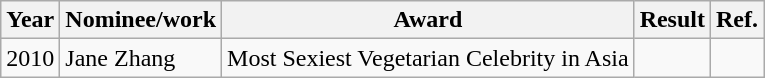<table class="wikitable">
<tr>
<th>Year</th>
<th>Nominee/work</th>
<th>Award</th>
<th><strong>Result</strong></th>
<th>Ref.</th>
</tr>
<tr>
<td>2010</td>
<td>Jane Zhang</td>
<td>Most Sexiest Vegetarian Celebrity in Asia</td>
<td></td>
<td></td>
</tr>
</table>
